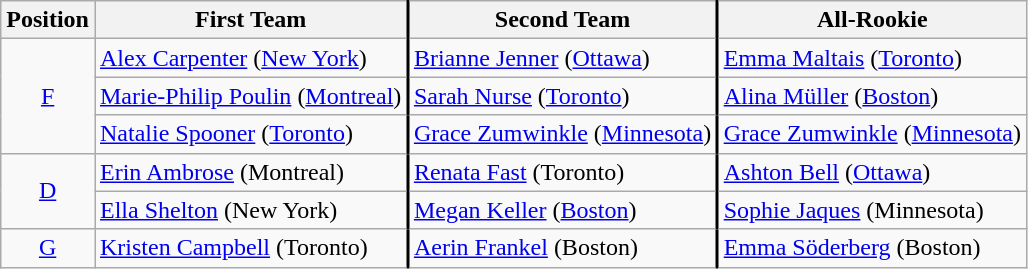<table class="wikitable">
<tr>
<th>Position</th>
<th>First Team</th>
<th style="border-left:2px solid black">Second Team</th>
<th style="border-left:2px solid black">All-Rookie</th>
</tr>
<tr>
<td rowspan="3" align=center><a href='#'>F</a></td>
<td><a href='#'>Alex Carpenter</a> (<a href='#'>New York</a>)</td>
<td style="border-left:2px solid black"><a href='#'>Brianne Jenner</a> (<a href='#'>Ottawa</a>)</td>
<td style="border-left:2px solid black"><a href='#'>Emma Maltais</a> (<a href='#'>Toronto</a>)</td>
</tr>
<tr>
<td><a href='#'>Marie-Philip Poulin</a> (<a href='#'>Montreal</a>)</td>
<td style="border-left:2px solid black"><a href='#'>Sarah Nurse</a> (<a href='#'>Toronto</a>)</td>
<td style="border-left:2px solid black"><a href='#'>Alina Müller</a> (<a href='#'>Boston</a>)</td>
</tr>
<tr>
<td><a href='#'>Natalie Spooner</a> (<a href='#'>Toronto</a>)</td>
<td style="border-left:2px solid black"><a href='#'>Grace Zumwinkle</a> (<a href='#'>Minnesota</a>)</td>
<td style="border-left:2px solid black"><a href='#'>Grace Zumwinkle</a> (<a href='#'>Minnesota</a>)</td>
</tr>
<tr>
<td rowspan="2" align=center><a href='#'>D</a></td>
<td><a href='#'>Erin Ambrose</a> (Montreal)</td>
<td style="border-left:2px solid black"><a href='#'>Renata Fast</a> (Toronto)</td>
<td style="border-left:2px solid black"><a href='#'>Ashton Bell</a> (<a href='#'>Ottawa</a>)</td>
</tr>
<tr>
<td><a href='#'>Ella Shelton</a> (New York)</td>
<td style="border-left:2px solid black"><a href='#'>Megan Keller</a> (<a href='#'>Boston</a>)</td>
<td style="border-left:2px solid black"><a href='#'>Sophie Jaques</a> (Minnesota)</td>
</tr>
<tr>
<td align=center><a href='#'>G</a></td>
<td><a href='#'>Kristen Campbell</a> (Toronto)</td>
<td style="border-left:2px solid black"><a href='#'>Aerin Frankel</a> (Boston)</td>
<td style="border-left:2px solid black"><a href='#'>Emma Söderberg</a> (Boston)</td>
</tr>
</table>
